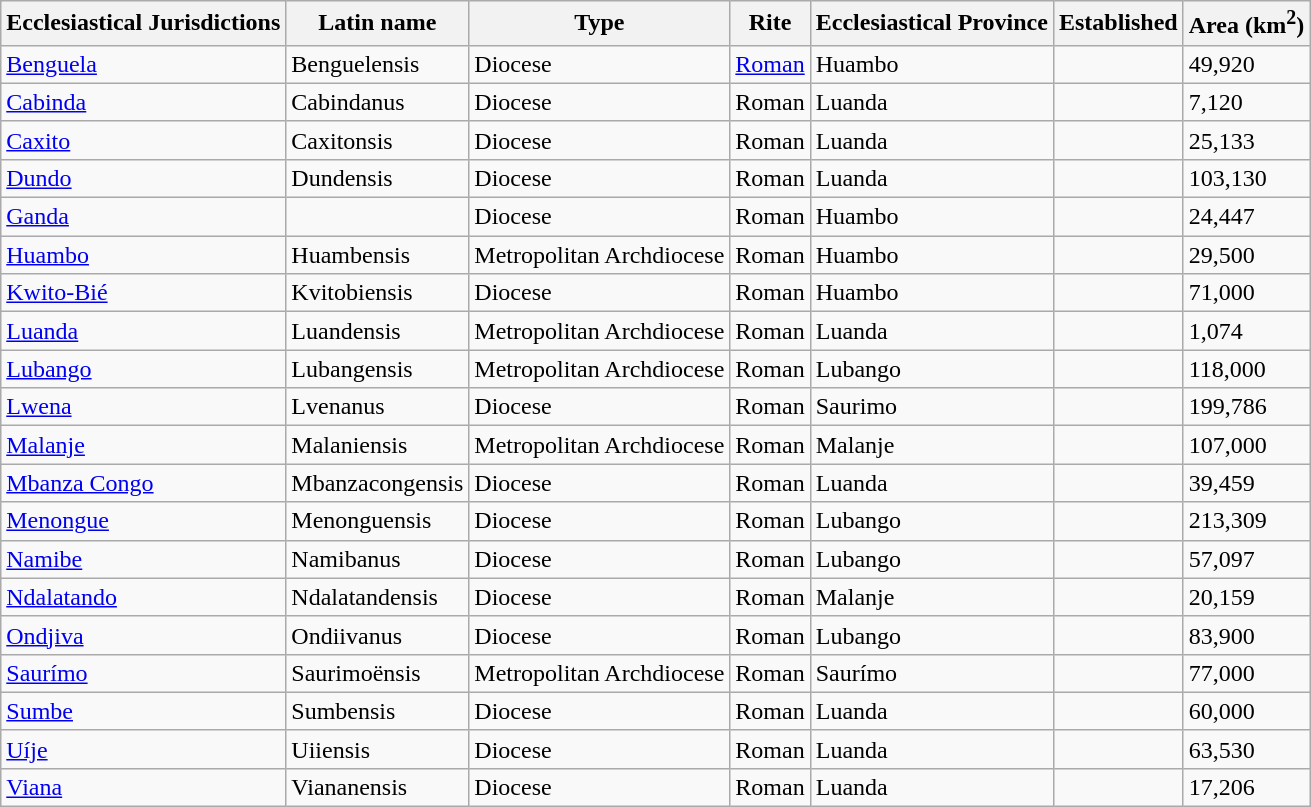<table class="wikitable sortable">
<tr>
<th>Ecclesiastical Jurisdictions</th>
<th>Latin name</th>
<th>Type</th>
<th>Rite</th>
<th>Ecclesiastical Province</th>
<th>Established</th>
<th>Area (km<sup>2</sup>)</th>
</tr>
<tr>
<td><a href='#'>Benguela</a></td>
<td>Benguelensis</td>
<td>Diocese</td>
<td><a href='#'>Roman</a></td>
<td>Huambo</td>
<td></td>
<td>49,920</td>
</tr>
<tr>
<td><a href='#'>Cabinda</a></td>
<td>Cabindanus</td>
<td>Diocese</td>
<td>Roman</td>
<td>Luanda</td>
<td></td>
<td>7,120</td>
</tr>
<tr>
<td><a href='#'>Caxito</a></td>
<td>Caxitonsis</td>
<td>Diocese</td>
<td>Roman</td>
<td>Luanda</td>
<td></td>
<td>25,133</td>
</tr>
<tr>
<td><a href='#'>Dundo</a></td>
<td>Dundensis</td>
<td>Diocese</td>
<td>Roman</td>
<td>Luanda</td>
<td></td>
<td>103,130</td>
</tr>
<tr>
<td><a href='#'>Ganda</a></td>
<td></td>
<td>Diocese</td>
<td>Roman</td>
<td>Huambo</td>
<td></td>
<td>24,447</td>
</tr>
<tr>
<td><a href='#'>Huambo</a></td>
<td>Huambensis</td>
<td>Metropolitan Archdiocese</td>
<td>Roman</td>
<td>Huambo</td>
<td></td>
<td>29,500</td>
</tr>
<tr>
<td><a href='#'>Kwito-Bié</a></td>
<td>Kvitobiensis</td>
<td>Diocese</td>
<td>Roman</td>
<td>Huambo</td>
<td></td>
<td>71,000</td>
</tr>
<tr>
<td><a href='#'>Luanda</a></td>
<td>Luandensis</td>
<td>Metropolitan Archdiocese</td>
<td>Roman</td>
<td>Luanda</td>
<td></td>
<td>1,074</td>
</tr>
<tr>
<td><a href='#'>Lubango</a></td>
<td>Lubangensis</td>
<td>Metropolitan Archdiocese</td>
<td>Roman</td>
<td>Lubango</td>
<td></td>
<td>118,000</td>
</tr>
<tr>
<td><a href='#'>Lwena</a></td>
<td>Lvenanus</td>
<td>Diocese</td>
<td>Roman</td>
<td>Saurimo</td>
<td></td>
<td>199,786</td>
</tr>
<tr>
<td><a href='#'>Malanje</a></td>
<td>Malaniensis</td>
<td>Metropolitan Archdiocese</td>
<td>Roman</td>
<td>Malanje</td>
<td></td>
<td>107,000</td>
</tr>
<tr>
<td><a href='#'>Mbanza Congo</a></td>
<td>Mbanzacongensis</td>
<td>Diocese</td>
<td>Roman</td>
<td>Luanda</td>
<td></td>
<td>39,459</td>
</tr>
<tr>
<td><a href='#'>Menongue</a></td>
<td>Menonguensis</td>
<td>Diocese</td>
<td>Roman</td>
<td>Lubango</td>
<td></td>
<td>213,309</td>
</tr>
<tr>
<td><a href='#'>Namibe</a></td>
<td>Namibanus</td>
<td>Diocese</td>
<td>Roman</td>
<td>Lubango</td>
<td></td>
<td>57,097</td>
</tr>
<tr>
<td><a href='#'>Ndalatando</a></td>
<td>Ndalatandensis</td>
<td>Diocese</td>
<td>Roman</td>
<td>Malanje</td>
<td></td>
<td>20,159</td>
</tr>
<tr>
<td><a href='#'>Ondjiva</a></td>
<td>Ondiivanus</td>
<td>Diocese</td>
<td>Roman</td>
<td>Lubango</td>
<td></td>
<td>83,900</td>
</tr>
<tr>
<td><a href='#'>Saurímo</a></td>
<td>Saurimoënsis</td>
<td>Metropolitan Archdiocese</td>
<td>Roman</td>
<td>Saurímo</td>
<td></td>
<td>77,000</td>
</tr>
<tr>
<td><a href='#'>Sumbe</a></td>
<td>Sumbensis</td>
<td>Diocese</td>
<td>Roman</td>
<td>Luanda</td>
<td></td>
<td>60,000</td>
</tr>
<tr>
<td><a href='#'>Uíje</a></td>
<td>Uiiensis</td>
<td>Diocese</td>
<td>Roman</td>
<td>Luanda</td>
<td></td>
<td>63,530</td>
</tr>
<tr>
<td><a href='#'>Viana</a></td>
<td>Viananensis</td>
<td>Diocese</td>
<td>Roman</td>
<td>Luanda</td>
<td></td>
<td>17,206</td>
</tr>
</table>
